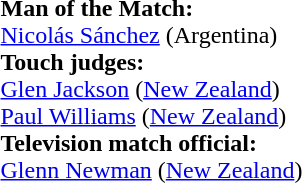<table style="width:50%">
<tr>
<td><br><strong>Man of the Match:</strong>
<br><a href='#'>Nicolás Sánchez</a> (Argentina)<br><strong>Touch judges:</strong>
<br><a href='#'>Glen Jackson</a> (<a href='#'>New Zealand</a>)
<br><a href='#'>Paul Williams</a> (<a href='#'>New Zealand</a>)
<br><strong>Television match official:</strong>
<br><a href='#'>Glenn Newman</a> (<a href='#'>New Zealand</a>)</td>
</tr>
</table>
